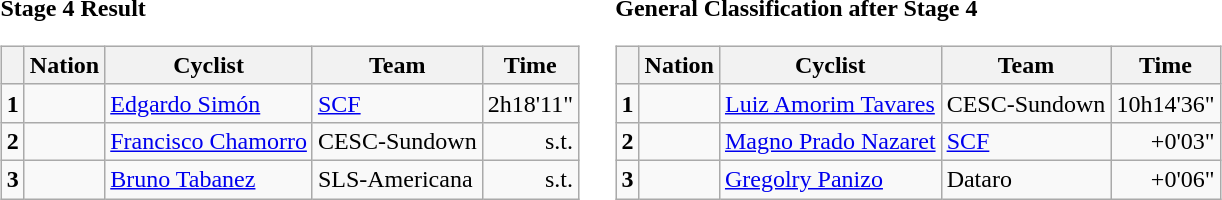<table>
<tr>
<td><strong>Stage 4 Result</strong><br><table class="wikitable">
<tr>
<th></th>
<th>Nation</th>
<th>Cyclist</th>
<th>Team</th>
<th>Time</th>
</tr>
<tr>
<td><strong>1</strong></td>
<td></td>
<td><a href='#'>Edgardo Simón</a></td>
<td><a href='#'>SCF</a></td>
<td align="right">2h18'11"</td>
</tr>
<tr>
<td><strong>2</strong></td>
<td></td>
<td><a href='#'>Francisco Chamorro</a></td>
<td>CESC-Sundown</td>
<td align="right">s.t.</td>
</tr>
<tr>
<td><strong>3</strong></td>
<td></td>
<td><a href='#'>Bruno Tabanez</a></td>
<td>SLS-Americana</td>
<td align="right">s.t.</td>
</tr>
</table>
</td>
<td></td>
<td><strong>General Classification after Stage 4</strong><br><table class="wikitable">
<tr>
<th></th>
<th>Nation</th>
<th>Cyclist</th>
<th>Team</th>
<th>Time</th>
</tr>
<tr>
<td><strong>1</strong></td>
<td></td>
<td><a href='#'>Luiz Amorim Tavares</a></td>
<td>CESC-Sundown</td>
<td align="right">10h14'36"</td>
</tr>
<tr>
<td><strong>2</strong></td>
<td></td>
<td><a href='#'>Magno Prado Nazaret</a></td>
<td><a href='#'>SCF</a></td>
<td align="right">+0'03"</td>
</tr>
<tr>
<td><strong>3</strong></td>
<td></td>
<td><a href='#'>Gregolry Panizo</a></td>
<td>Dataro</td>
<td align="right">+0'06"</td>
</tr>
</table>
</td>
</tr>
</table>
